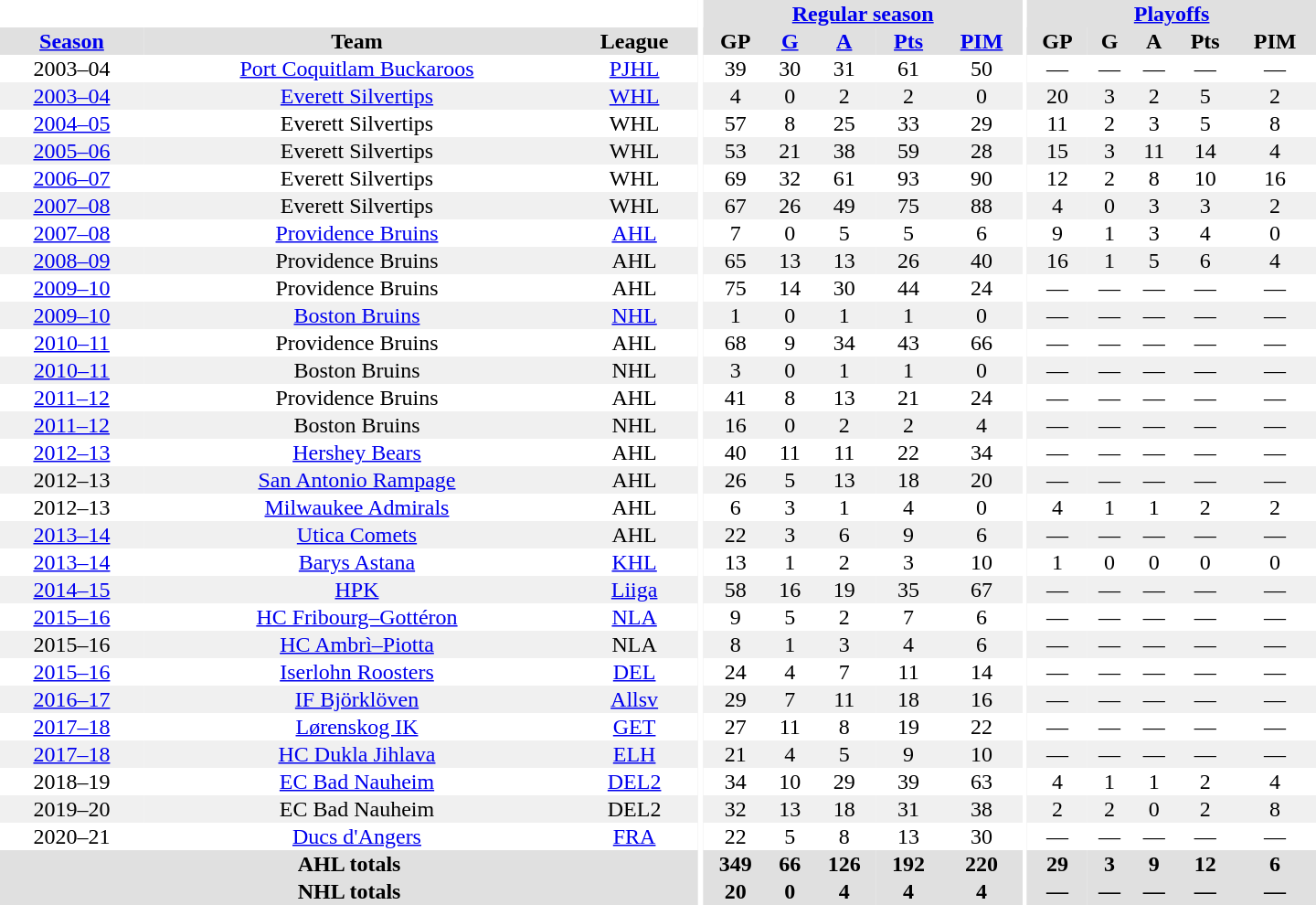<table border="0" cellpadding="1" cellspacing="0" style="text-align:center; width:60em">
<tr bgcolor="#e0e0e0">
<th colspan="3" bgcolor="#ffffff"></th>
<th rowspan="99" bgcolor="#ffffff"></th>
<th colspan="5"><a href='#'>Regular season</a></th>
<th rowspan="99" bgcolor="#ffffff"></th>
<th colspan="5"><a href='#'>Playoffs</a></th>
</tr>
<tr bgcolor="#e0e0e0">
<th><a href='#'>Season</a></th>
<th>Team</th>
<th>League</th>
<th>GP</th>
<th><a href='#'>G</a></th>
<th><a href='#'>A</a></th>
<th><a href='#'>Pts</a></th>
<th><a href='#'>PIM</a></th>
<th>GP</th>
<th>G</th>
<th>A</th>
<th>Pts</th>
<th>PIM</th>
</tr>
<tr>
<td>2003–04</td>
<td><a href='#'>Port Coquitlam Buckaroos</a></td>
<td><a href='#'>PJHL</a></td>
<td>39</td>
<td>30</td>
<td>31</td>
<td>61</td>
<td>50</td>
<td>—</td>
<td>—</td>
<td>—</td>
<td>—</td>
<td>—</td>
</tr>
<tr bgcolor="#f0f0f0">
<td><a href='#'>2003–04</a></td>
<td><a href='#'>Everett Silvertips</a></td>
<td><a href='#'>WHL</a></td>
<td>4</td>
<td>0</td>
<td>2</td>
<td>2</td>
<td>0</td>
<td>20</td>
<td>3</td>
<td>2</td>
<td>5</td>
<td>2</td>
</tr>
<tr>
<td><a href='#'>2004–05</a></td>
<td>Everett Silvertips</td>
<td>WHL</td>
<td>57</td>
<td>8</td>
<td>25</td>
<td>33</td>
<td>29</td>
<td>11</td>
<td>2</td>
<td>3</td>
<td>5</td>
<td>8</td>
</tr>
<tr bgcolor="#f0f0f0">
<td><a href='#'>2005–06</a></td>
<td>Everett Silvertips</td>
<td>WHL</td>
<td>53</td>
<td>21</td>
<td>38</td>
<td>59</td>
<td>28</td>
<td>15</td>
<td>3</td>
<td>11</td>
<td>14</td>
<td>4</td>
</tr>
<tr>
<td><a href='#'>2006–07</a></td>
<td>Everett Silvertips</td>
<td>WHL</td>
<td>69</td>
<td>32</td>
<td>61</td>
<td>93</td>
<td>90</td>
<td>12</td>
<td>2</td>
<td>8</td>
<td>10</td>
<td>16</td>
</tr>
<tr bgcolor="#f0f0f0">
<td><a href='#'>2007–08</a></td>
<td>Everett Silvertips</td>
<td>WHL</td>
<td>67</td>
<td>26</td>
<td>49</td>
<td>75</td>
<td>88</td>
<td>4</td>
<td>0</td>
<td>3</td>
<td>3</td>
<td>2</td>
</tr>
<tr>
<td><a href='#'>2007–08</a></td>
<td><a href='#'>Providence Bruins</a></td>
<td><a href='#'>AHL</a></td>
<td>7</td>
<td>0</td>
<td>5</td>
<td>5</td>
<td>6</td>
<td>9</td>
<td>1</td>
<td>3</td>
<td>4</td>
<td>0</td>
</tr>
<tr bgcolor="#f0f0f0">
<td><a href='#'>2008–09</a></td>
<td>Providence Bruins</td>
<td>AHL</td>
<td>65</td>
<td>13</td>
<td>13</td>
<td>26</td>
<td>40</td>
<td>16</td>
<td>1</td>
<td>5</td>
<td>6</td>
<td>4</td>
</tr>
<tr>
<td><a href='#'>2009–10</a></td>
<td>Providence Bruins</td>
<td>AHL</td>
<td>75</td>
<td>14</td>
<td>30</td>
<td>44</td>
<td>24</td>
<td>—</td>
<td>—</td>
<td>—</td>
<td>—</td>
<td>—</td>
</tr>
<tr bgcolor="#f0f0f0">
<td><a href='#'>2009–10</a></td>
<td><a href='#'>Boston Bruins</a></td>
<td><a href='#'>NHL</a></td>
<td>1</td>
<td>0</td>
<td>1</td>
<td>1</td>
<td>0</td>
<td>—</td>
<td>—</td>
<td>—</td>
<td>—</td>
<td>—</td>
</tr>
<tr>
<td><a href='#'>2010–11</a></td>
<td>Providence Bruins</td>
<td>AHL</td>
<td>68</td>
<td>9</td>
<td>34</td>
<td>43</td>
<td>66</td>
<td>—</td>
<td>—</td>
<td>—</td>
<td>—</td>
<td>—</td>
</tr>
<tr bgcolor="#f0f0f0">
<td><a href='#'>2010–11</a></td>
<td>Boston Bruins</td>
<td>NHL</td>
<td>3</td>
<td>0</td>
<td>1</td>
<td>1</td>
<td>0</td>
<td>—</td>
<td>—</td>
<td>—</td>
<td>—</td>
<td>—</td>
</tr>
<tr>
<td><a href='#'>2011–12</a></td>
<td>Providence Bruins</td>
<td>AHL</td>
<td>41</td>
<td>8</td>
<td>13</td>
<td>21</td>
<td>24</td>
<td>—</td>
<td>—</td>
<td>—</td>
<td>—</td>
<td>—</td>
</tr>
<tr bgcolor="#f0f0f0">
<td><a href='#'>2011–12</a></td>
<td>Boston Bruins</td>
<td>NHL</td>
<td>16</td>
<td>0</td>
<td>2</td>
<td>2</td>
<td>4</td>
<td>—</td>
<td>—</td>
<td>—</td>
<td>—</td>
<td>—</td>
</tr>
<tr>
<td><a href='#'>2012–13</a></td>
<td><a href='#'>Hershey Bears</a></td>
<td>AHL</td>
<td>40</td>
<td>11</td>
<td>11</td>
<td>22</td>
<td>34</td>
<td>—</td>
<td>—</td>
<td>—</td>
<td>—</td>
<td>—</td>
</tr>
<tr bgcolor="#f0f0f0">
<td>2012–13</td>
<td><a href='#'>San Antonio Rampage</a></td>
<td>AHL</td>
<td>26</td>
<td>5</td>
<td>13</td>
<td>18</td>
<td>20</td>
<td>—</td>
<td>—</td>
<td>—</td>
<td>—</td>
<td>—</td>
</tr>
<tr>
<td>2012–13</td>
<td><a href='#'>Milwaukee Admirals</a></td>
<td>AHL</td>
<td>6</td>
<td>3</td>
<td>1</td>
<td>4</td>
<td>0</td>
<td>4</td>
<td>1</td>
<td>1</td>
<td>2</td>
<td>2</td>
</tr>
<tr bgcolor="#f0f0f0">
<td><a href='#'>2013–14</a></td>
<td><a href='#'>Utica Comets</a></td>
<td>AHL</td>
<td>22</td>
<td>3</td>
<td>6</td>
<td>9</td>
<td>6</td>
<td>—</td>
<td>—</td>
<td>—</td>
<td>—</td>
<td>—</td>
</tr>
<tr>
<td><a href='#'>2013–14</a></td>
<td><a href='#'>Barys Astana</a></td>
<td><a href='#'>KHL</a></td>
<td>13</td>
<td>1</td>
<td>2</td>
<td>3</td>
<td>10</td>
<td>1</td>
<td>0</td>
<td>0</td>
<td>0</td>
<td>0</td>
</tr>
<tr bgcolor="#f0f0f0">
<td><a href='#'>2014–15</a></td>
<td><a href='#'>HPK</a></td>
<td><a href='#'>Liiga</a></td>
<td>58</td>
<td>16</td>
<td>19</td>
<td>35</td>
<td>67</td>
<td>—</td>
<td>—</td>
<td>—</td>
<td>—</td>
<td>—</td>
</tr>
<tr>
<td><a href='#'>2015–16</a></td>
<td><a href='#'>HC Fribourg–Gottéron</a></td>
<td><a href='#'>NLA</a></td>
<td>9</td>
<td>5</td>
<td>2</td>
<td>7</td>
<td>6</td>
<td>—</td>
<td>—</td>
<td>—</td>
<td>—</td>
<td>—</td>
</tr>
<tr bgcolor="#f0f0f0">
<td>2015–16</td>
<td><a href='#'>HC Ambrì–Piotta</a></td>
<td>NLA</td>
<td>8</td>
<td>1</td>
<td>3</td>
<td>4</td>
<td>6</td>
<td>—</td>
<td>—</td>
<td>—</td>
<td>—</td>
<td>—</td>
</tr>
<tr>
<td><a href='#'>2015–16</a></td>
<td><a href='#'>Iserlohn Roosters</a></td>
<td><a href='#'>DEL</a></td>
<td>24</td>
<td>4</td>
<td>7</td>
<td>11</td>
<td>14</td>
<td>—</td>
<td>—</td>
<td>—</td>
<td>—</td>
<td>—</td>
</tr>
<tr bgcolor="#f0f0f0">
<td><a href='#'>2016–17</a></td>
<td><a href='#'>IF Björklöven</a></td>
<td><a href='#'>Allsv</a></td>
<td>29</td>
<td>7</td>
<td>11</td>
<td>18</td>
<td>16</td>
<td>—</td>
<td>—</td>
<td>—</td>
<td>—</td>
<td>—</td>
</tr>
<tr>
<td><a href='#'>2017–18</a></td>
<td><a href='#'>Lørenskog IK</a></td>
<td><a href='#'>GET</a></td>
<td>27</td>
<td>11</td>
<td>8</td>
<td>19</td>
<td>22</td>
<td>—</td>
<td>—</td>
<td>—</td>
<td>—</td>
<td>—</td>
</tr>
<tr bgcolor="#f0f0f0">
<td><a href='#'>2017–18</a></td>
<td><a href='#'>HC Dukla Jihlava</a></td>
<td><a href='#'>ELH</a></td>
<td>21</td>
<td>4</td>
<td>5</td>
<td>9</td>
<td>10</td>
<td>—</td>
<td>—</td>
<td>—</td>
<td>—</td>
<td>—</td>
</tr>
<tr>
<td>2018–19</td>
<td><a href='#'>EC Bad Nauheim</a></td>
<td><a href='#'>DEL2</a></td>
<td>34</td>
<td>10</td>
<td>29</td>
<td>39</td>
<td>63</td>
<td>4</td>
<td>1</td>
<td>1</td>
<td>2</td>
<td>4</td>
</tr>
<tr bgcolor="#f0f0f0">
<td>2019–20</td>
<td>EC Bad Nauheim</td>
<td>DEL2</td>
<td>32</td>
<td>13</td>
<td>18</td>
<td>31</td>
<td>38</td>
<td>2</td>
<td>2</td>
<td>0</td>
<td>2</td>
<td>8</td>
</tr>
<tr>
<td>2020–21</td>
<td><a href='#'>Ducs d'Angers</a></td>
<td><a href='#'>FRA</a></td>
<td>22</td>
<td>5</td>
<td>8</td>
<td>13</td>
<td>30</td>
<td>—</td>
<td>—</td>
<td>—</td>
<td>—</td>
<td>—</td>
</tr>
<tr bgcolor="#e0e0e0">
<th colspan="3">AHL totals</th>
<th>349</th>
<th>66</th>
<th>126</th>
<th>192</th>
<th>220</th>
<th>29</th>
<th>3</th>
<th>9</th>
<th>12</th>
<th>6</th>
</tr>
<tr bgcolor="#e0e0e0">
<th colspan="3">NHL totals</th>
<th>20</th>
<th>0</th>
<th>4</th>
<th>4</th>
<th>4</th>
<th>—</th>
<th>—</th>
<th>—</th>
<th>—</th>
<th>—</th>
</tr>
</table>
